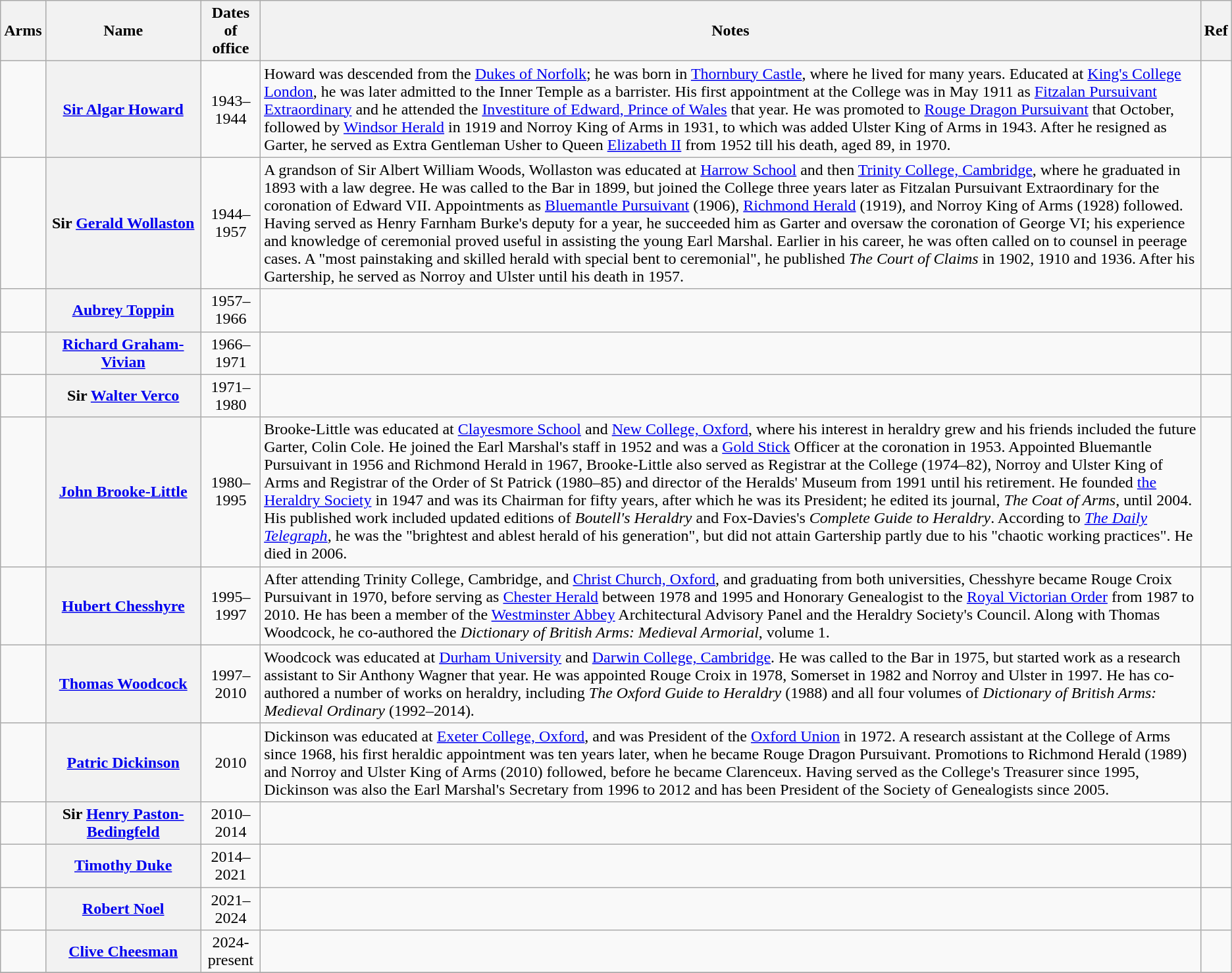<table class="wikitable" style="text-align:center">
<tr>
<th>Arms</th>
<th width=150pt>Name</th>
<th>Dates of office</th>
<th>Notes</th>
<th>Ref</th>
</tr>
<tr>
<td></td>
<th><a href='#'>Sir Algar Howard</a></th>
<td>1943–1944</td>
<td style="text-align:left">Howard was descended from the <a href='#'>Dukes of Norfolk</a>; he was born in <a href='#'>Thornbury Castle</a>, where he lived for many years. Educated at <a href='#'>King's College London</a>, he was later admitted to the Inner Temple as a barrister. His first appointment at the College was in May 1911 as <a href='#'>Fitzalan Pursuivant Extraordinary</a> and he attended the <a href='#'>Investiture of Edward, Prince of Wales</a> that year. He was promoted to <a href='#'>Rouge Dragon Pursuivant</a> that October, followed by <a href='#'>Windsor Herald</a> in 1919 and Norroy King of Arms in 1931, to which was added Ulster King of Arms in 1943. After he resigned as Garter, he served as Extra Gentleman Usher to Queen <a href='#'>Elizabeth II</a> from 1952 till his death, aged 89, in 1970.</td>
<td></td>
</tr>
<tr>
<td></td>
<th>Sir <a href='#'>Gerald Wollaston</a></th>
<td>1944–1957</td>
<td style="text-align:left">A grandson of Sir Albert William Woods, Wollaston was educated at <a href='#'>Harrow School</a> and then <a href='#'>Trinity College, Cambridge</a>, where he graduated in 1893 with a law degree. He was called to the Bar in 1899, but joined the College three years later as Fitzalan Pursuivant Extraordinary for the coronation of Edward VII. Appointments as <a href='#'>Bluemantle Pursuivant</a> (1906), <a href='#'>Richmond Herald</a> (1919), and Norroy King of Arms (1928) followed. Having served as Henry Farnham Burke's deputy for a year, he succeeded him as Garter and oversaw the coronation of George VI; his experience and knowledge of ceremonial proved useful in assisting the young Earl Marshal. Earlier in his career, he was often called on to counsel in peerage cases. A "most painstaking and skilled herald with special bent to ceremonial", he published <em>The Court of Claims</em> in 1902, 1910 and 1936. After his Gartership, he served as Norroy and Ulster until his death in 1957.</td>
<td></td>
</tr>
<tr>
<td></td>
<th><a href='#'>Aubrey Toppin</a></th>
<td>1957–1966</td>
<td></td>
<td></td>
</tr>
<tr>
<td></td>
<th><a href='#'>Richard Graham-Vivian</a></th>
<td>1966–1971</td>
<td></td>
<td></td>
</tr>
<tr>
<td></td>
<th>Sir <a href='#'>Walter Verco</a></th>
<td>1971–1980</td>
<td></td>
<td></td>
</tr>
<tr>
<td></td>
<th><a href='#'>John Brooke-Little</a></th>
<td>1980–1995</td>
<td style="text-align:left">Brooke-Little was educated at <a href='#'>Clayesmore School</a> and <a href='#'>New College, Oxford</a>, where his interest in heraldry grew and his friends included the future Garter, Colin Cole. He joined the Earl Marshal's staff in 1952 and was a <a href='#'>Gold Stick</a> Officer at the coronation in 1953. Appointed Bluemantle Pursuivant in 1956 and Richmond Herald in 1967, Brooke-Little also served as Registrar at the College (1974–82), Norroy and Ulster King of Arms and Registrar of the Order of St Patrick (1980–85) and director of the Heralds' Museum from 1991 until his retirement. He founded <a href='#'>the Heraldry Society</a> in 1947 and was its Chairman for fifty years, after which he was its President; he edited its journal, <em>The Coat of Arms</em>, until 2004. His published work included updated editions of <em>Boutell's Heraldry</em> and Fox-Davies's <em>Complete Guide to Heraldry</em>. According to <em><a href='#'>The Daily Telegraph</a></em>, he was the "brightest and ablest herald of his generation", but did not attain Gartership partly due to his "chaotic working practices". He died in 2006.</td>
<td></td>
</tr>
<tr>
<td></td>
<th><a href='#'>Hubert Chesshyre</a></th>
<td>1995–1997</td>
<td style="text-align:left">After attending Trinity College, Cambridge, and <a href='#'>Christ Church, Oxford</a>, and graduating from both universities, Chesshyre became Rouge Croix Pursuivant in 1970, before serving as <a href='#'>Chester Herald</a> between 1978 and 1995 and Honorary Genealogist to the <a href='#'>Royal Victorian Order</a> from 1987 to 2010. He has been a member of the <a href='#'>Westminster Abbey</a> Architectural Advisory Panel and the Heraldry Society's Council.  Along with Thomas Woodcock, he co-authored the <em>Dictionary of British Arms: Medieval Armorial</em>, volume 1.</td>
<td></td>
</tr>
<tr>
<td></td>
<th><a href='#'>Thomas Woodcock</a></th>
<td>1997–2010</td>
<td style="text-align:left">Woodcock was educated at <a href='#'>Durham University</a> and <a href='#'>Darwin College, Cambridge</a>. He was called to the Bar in 1975, but started work as a research assistant to Sir Anthony Wagner that year. He was appointed Rouge Croix in 1978, Somerset in 1982 and Norroy and Ulster in 1997. He has co-authored a number of works on heraldry, including <em>The Oxford Guide to Heraldry</em> (1988) and all four volumes of <em>Dictionary of British Arms: Medieval Ordinary</em> (1992–2014).</td>
<td></td>
</tr>
<tr>
<td></td>
<th><a href='#'>Patric Dickinson</a></th>
<td>2010</td>
<td style="text-align:left">Dickinson was educated at <a href='#'>Exeter College, Oxford</a>, and was President of the <a href='#'>Oxford Union</a> in 1972. A research assistant at the College of Arms since 1968, his first heraldic appointment was ten years later, when he became Rouge Dragon Pursuivant. Promotions to Richmond Herald (1989) and Norroy and Ulster King of Arms (2010) followed, before he became Clarenceux. Having served as the College's Treasurer since 1995, Dickinson was also the Earl Marshal's Secretary from 1996 to 2012 and has been President of the Society of Genealogists since 2005.</td>
<td></td>
</tr>
<tr>
<td></td>
<th>Sir <a href='#'>Henry Paston-Bedingfeld</a></th>
<td>2010–2014</td>
<td></td>
<td></td>
</tr>
<tr>
<td></td>
<th><a href='#'>Timothy Duke</a></th>
<td>2014–2021</td>
<td></td>
<td></td>
</tr>
<tr>
<td></td>
<th><a href='#'>Robert Noel</a></th>
<td>2021–2024</td>
<td></td>
<td></td>
</tr>
<tr>
<td></td>
<th><a href='#'>Clive Cheesman</a></th>
<td>2024-present</td>
<td></td>
<td></td>
</tr>
<tr>
</tr>
</table>
